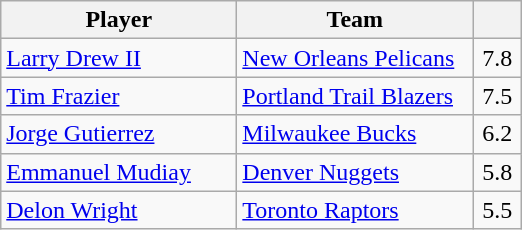<table class="wikitable" style="text-align:left">
<tr>
<th width="150px">Player</th>
<th width="150px">Team</th>
<th width="25px"></th>
</tr>
<tr>
<td><a href='#'>Larry Drew II</a></td>
<td><a href='#'>New Orleans Pelicans</a></td>
<td align="center">7.8</td>
</tr>
<tr>
<td><a href='#'>Tim Frazier</a></td>
<td><a href='#'>Portland Trail Blazers</a></td>
<td align="center">7.5</td>
</tr>
<tr>
<td><a href='#'>Jorge Gutierrez</a></td>
<td><a href='#'>Milwaukee Bucks</a></td>
<td align="center">6.2</td>
</tr>
<tr>
<td><a href='#'>Emmanuel Mudiay</a></td>
<td><a href='#'>Denver Nuggets</a></td>
<td align="center">5.8</td>
</tr>
<tr>
<td><a href='#'>Delon Wright</a></td>
<td><a href='#'>Toronto Raptors</a></td>
<td align="center">5.5</td>
</tr>
</table>
